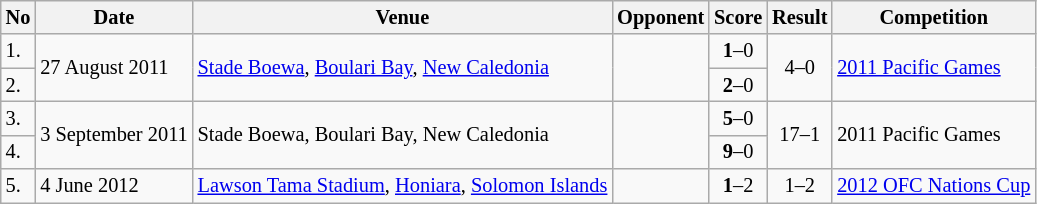<table class="wikitable" style="font-size:85%;">
<tr>
<th>No</th>
<th>Date</th>
<th>Venue</th>
<th>Opponent</th>
<th>Score</th>
<th>Result</th>
<th>Competition</th>
</tr>
<tr>
<td>1.</td>
<td rowspan="2">27 August 2011</td>
<td rowspan="2"><a href='#'>Stade Boewa</a>, <a href='#'>Boulari Bay</a>, <a href='#'>New Caledonia</a></td>
<td rowspan="2"></td>
<td align=center><strong>1</strong>–0</td>
<td rowspan="2" style="text-align:center">4–0</td>
<td rowspan="2"><a href='#'>2011 Pacific Games</a></td>
</tr>
<tr>
<td>2.</td>
<td align=center><strong>2</strong>–0</td>
</tr>
<tr>
<td>3.</td>
<td rowspan="2">3 September 2011</td>
<td rowspan="2">Stade Boewa, Boulari Bay, New Caledonia</td>
<td rowspan="2"></td>
<td align=center><strong>5</strong>–0</td>
<td rowspan="2" style="text-align:center">17–1</td>
<td rowspan="2">2011 Pacific Games</td>
</tr>
<tr>
<td>4.</td>
<td align=center><strong>9</strong>–0</td>
</tr>
<tr>
<td>5.</td>
<td>4 June 2012</td>
<td><a href='#'>Lawson Tama Stadium</a>, <a href='#'>Honiara</a>, <a href='#'>Solomon Islands</a></td>
<td></td>
<td align=center><strong>1</strong>–2</td>
<td align=center>1–2</td>
<td><a href='#'>2012 OFC Nations Cup</a></td>
</tr>
</table>
